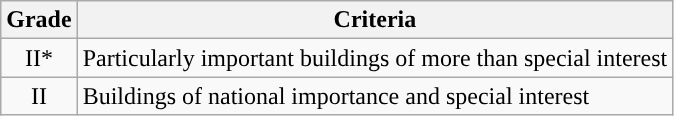<table class="wikitable">
<tr>
<th>Grade</th>
<th>Criteria</th>
</tr>
<tr>
<td align="center" >II*</td>
<td>Particularly important buildings of more than special interest</td>
</tr>
<tr>
<td align="center" >II</td>
<td>Buildings of national importance and special interest</td>
</tr>
</table>
